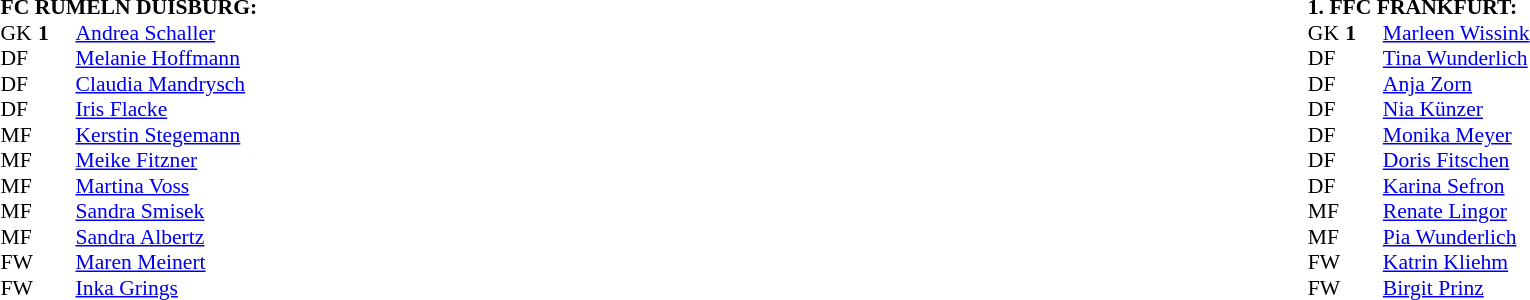<table style="width:100%;">
<tr>
<td style="vertical-align:top; width:50%;"><br><table style="font-size: 90%" cellspacing="0" cellpadding="0">
<tr>
<td colspan="4"><strong>FC RUMELN DUISBURG:</strong></td>
</tr>
<tr>
<th width="25"></th>
<th width="25"></th>
</tr>
<tr>
<td>GK</td>
<td><strong>1</strong></td>
<td> <a href='#'>Andrea Schaller</a></td>
</tr>
<tr>
<td>DF</td>
<td><strong></strong></td>
<td> <a href='#'>Melanie Hoffmann</a></td>
</tr>
<tr>
<td>DF</td>
<td><strong></strong></td>
<td> <a href='#'>Claudia Mandrysch</a></td>
</tr>
<tr>
<td>DF</td>
<td><strong></strong></td>
<td> <a href='#'>Iris Flacke</a></td>
</tr>
<tr>
<td>MF</td>
<td><strong></strong></td>
<td> <a href='#'>Kerstin Stegemann</a></td>
</tr>
<tr>
<td>MF</td>
<td><strong></strong></td>
<td> <a href='#'>Meike Fitzner</a></td>
</tr>
<tr>
<td>MF</td>
<td><strong></strong></td>
<td> <a href='#'>Martina Voss</a></td>
</tr>
<tr>
<td>MF</td>
<td><strong></strong></td>
<td> <a href='#'>Sandra Smisek</a></td>
</tr>
<tr>
<td>MF</td>
<td><strong></strong></td>
<td> <a href='#'>Sandra Albertz</a></td>
</tr>
<tr>
<td>FW</td>
<td><strong></strong></td>
<td> <a href='#'>Maren Meinert</a></td>
</tr>
<tr>
<td>FW</td>
<td><strong></strong></td>
<td> <a href='#'>Inka Grings</a></td>
</tr>
</table>
</td>
<td></td>
<td style="vertical-align:top; width:50%;"><br><table cellspacing="0" cellpadding="0" style="font-size:90%; margin:auto;">
<tr>
<td colspan="4"><strong>1. FFC FRANKFURT:</strong></td>
</tr>
<tr>
<th width="25"></th>
<th width="25"></th>
</tr>
<tr>
<td>GK</td>
<td><strong>1</strong></td>
<td> <a href='#'>Marleen Wissink</a></td>
</tr>
<tr>
<td>DF</td>
<td><strong></strong></td>
<td> <a href='#'>Tina Wunderlich</a></td>
</tr>
<tr>
<td>DF</td>
<td><strong></strong></td>
<td> <a href='#'>Anja Zorn</a></td>
</tr>
<tr>
<td>DF</td>
<td><strong></strong></td>
<td> <a href='#'>Nia Künzer</a></td>
</tr>
<tr>
<td>DF</td>
<td><strong></strong></td>
<td> <a href='#'>Monika Meyer</a></td>
</tr>
<tr>
<td>DF</td>
<td><strong></strong></td>
<td> <a href='#'>Doris Fitschen</a></td>
</tr>
<tr>
<td>DF</td>
<td><strong></strong></td>
<td> <a href='#'>Karina Sefron</a></td>
</tr>
<tr>
<td>MF</td>
<td><strong></strong></td>
<td> <a href='#'>Renate Lingor</a></td>
</tr>
<tr>
<td>MF</td>
<td><strong></strong></td>
<td> <a href='#'>Pia Wunderlich</a></td>
</tr>
<tr>
<td>FW</td>
<td><strong></strong></td>
<td> <a href='#'>Katrin Kliehm</a></td>
</tr>
<tr>
<td>FW</td>
<td><strong></strong></td>
<td> <a href='#'>Birgit Prinz</a></td>
</tr>
</table>
</td>
</tr>
</table>
